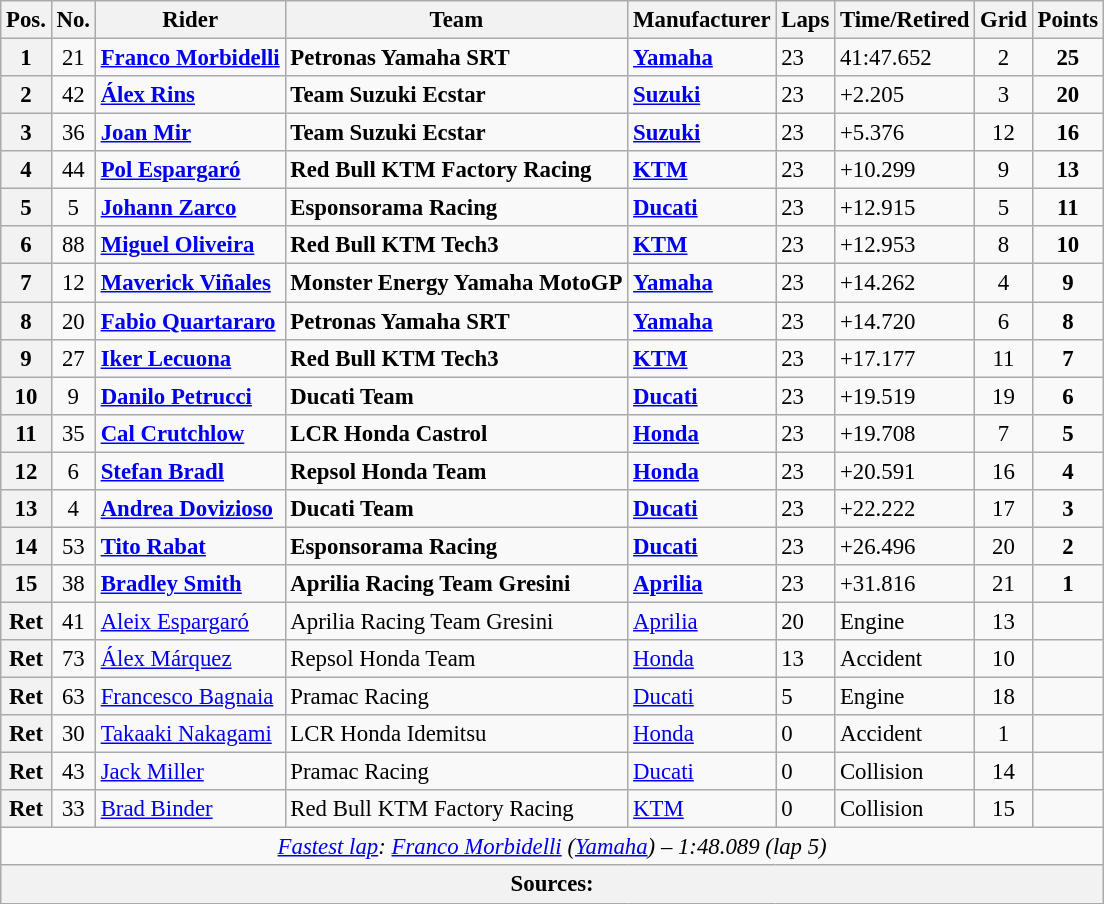<table class="wikitable" style="font-size: 95%;">
<tr>
<th>Pos.</th>
<th>No.</th>
<th>Rider</th>
<th>Team</th>
<th>Manufacturer</th>
<th>Laps</th>
<th>Time/Retired</th>
<th>Grid</th>
<th>Points</th>
</tr>
<tr>
<th>1</th>
<td align="center">21</td>
<td data-sort-value="mor"><strong> <a href='#'>Franco Morbidelli</a></strong></td>
<td><strong>Petronas Yamaha SRT</strong></td>
<td><strong><a href='#'>Yamaha</a></strong></td>
<td>23</td>
<td>41:47.652</td>
<td align="center">2</td>
<td align="center"><strong>25</strong></td>
</tr>
<tr>
<th>2</th>
<td align="center">42</td>
<td data-sort-value="rin"><strong> <a href='#'>Álex Rins</a></strong></td>
<td><strong>Team Suzuki Ecstar</strong></td>
<td><strong><a href='#'>Suzuki</a></strong></td>
<td>23</td>
<td>+2.205</td>
<td align="center">3</td>
<td align="center"><strong>20</strong></td>
</tr>
<tr>
<th>3</th>
<td align="center">36</td>
<td data-sort-value="mir"><strong> <a href='#'>Joan Mir</a></strong></td>
<td><strong>Team Suzuki Ecstar</strong></td>
<td><strong><a href='#'>Suzuki</a></strong></td>
<td>23</td>
<td>+5.376</td>
<td align="center">12</td>
<td align="center"><strong>16</strong></td>
</tr>
<tr>
<th>4</th>
<td align="center">44</td>
<td data-sort-value="esp"><strong> <a href='#'>Pol Espargaró</a></strong></td>
<td><strong>Red Bull KTM Factory Racing</strong></td>
<td><strong><a href='#'>KTM</a></strong></td>
<td>23</td>
<td>+10.299</td>
<td align="center">9</td>
<td align="center"><strong>13</strong></td>
</tr>
<tr>
<th>5</th>
<td align="center">5</td>
<td data-sort-value="zar"><strong> <a href='#'>Johann Zarco</a></strong></td>
<td><strong>Esponsorama Racing</strong></td>
<td><strong><a href='#'>Ducati</a></strong></td>
<td>23</td>
<td>+12.915</td>
<td align="center">5</td>
<td align="center"><strong>11</strong></td>
</tr>
<tr>
<th>6</th>
<td align="center">88</td>
<td data-sort-value="oli"><strong> <a href='#'>Miguel Oliveira</a></strong></td>
<td><strong>Red Bull KTM Tech3</strong></td>
<td><strong><a href='#'>KTM</a></strong></td>
<td>23</td>
<td>+12.953</td>
<td align="center">8</td>
<td align="center"><strong>10</strong></td>
</tr>
<tr>
<th>7</th>
<td align="center">12</td>
<td data-sort-value="viñ"><strong> <a href='#'>Maverick Viñales</a></strong></td>
<td><strong>Monster Energy Yamaha MotoGP</strong></td>
<td><strong><a href='#'>Yamaha</a></strong></td>
<td>23</td>
<td>+14.262</td>
<td align="center">4</td>
<td align="center"><strong>9</strong></td>
</tr>
<tr>
<th>8</th>
<td align="center">20</td>
<td data-sort-value="qua"><strong> <a href='#'>Fabio Quartararo</a></strong></td>
<td><strong>Petronas Yamaha SRT</strong></td>
<td><strong><a href='#'>Yamaha</a></strong></td>
<td>23</td>
<td>+14.720</td>
<td align="center">6</td>
<td align="center"><strong>8</strong></td>
</tr>
<tr>
<th>9</th>
<td align="center">27</td>
<td data-sort-value=lec"><strong> <a href='#'>Iker Lecuona</a></strong></td>
<td><strong>Red Bull KTM Tech3</strong></td>
<td><strong><a href='#'>KTM</a></strong></td>
<td>23</td>
<td>+17.177</td>
<td align="center">11</td>
<td align="center"><strong>7</strong></td>
</tr>
<tr>
<th>10</th>
<td align="center">9</td>
<td data-sort-value="pet"><strong> <a href='#'>Danilo Petrucci</a></strong></td>
<td><strong>Ducati Team</strong></td>
<td><strong><a href='#'>Ducati</a></strong></td>
<td>23</td>
<td>+19.519</td>
<td align="center">19</td>
<td align="center"><strong>6</strong></td>
</tr>
<tr>
<th>11</th>
<td align="center">35</td>
<td data-sort-value="cru"><strong> <a href='#'>Cal Crutchlow</a></strong></td>
<td><strong>LCR Honda Castrol</strong></td>
<td><strong><a href='#'>Honda</a></strong></td>
<td>23</td>
<td>+19.708</td>
<td align="center">7</td>
<td align="center"><strong>5</strong></td>
</tr>
<tr>
<th>12</th>
<td align="center">6</td>
<td data-sort-value="bra"><strong> <a href='#'>Stefan Bradl</a></strong></td>
<td><strong>Repsol Honda Team</strong></td>
<td><strong><a href='#'>Honda</a></strong></td>
<td>23</td>
<td>+20.591</td>
<td align="center">16</td>
<td align="center"><strong>4</strong></td>
</tr>
<tr>
<th>13</th>
<td align="center">4</td>
<td data-sort-value="dov"><strong> <a href='#'>Andrea Dovizioso</a></strong></td>
<td><strong>Ducati Team</strong></td>
<td><strong><a href='#'>Ducati</a></strong></td>
<td>23</td>
<td>+22.222</td>
<td align="center">17</td>
<td align="center"><strong>3</strong></td>
</tr>
<tr>
<th>14</th>
<td align="center">53</td>
<td data-sort-value="rab"><strong> <a href='#'>Tito Rabat</a></strong></td>
<td><strong>Esponsorama Racing</strong></td>
<td><strong><a href='#'>Ducati</a></strong></td>
<td>23</td>
<td>+26.496</td>
<td align="center">20</td>
<td align="center"><strong>2</strong></td>
</tr>
<tr>
<th>15</th>
<td align="center">38</td>
<td data-sort-value="smi"><strong> <a href='#'>Bradley Smith</a></strong></td>
<td><strong>Aprilia Racing Team Gresini</strong></td>
<td><strong><a href='#'>Aprilia</a></strong></td>
<td>23</td>
<td>+31.816</td>
<td align="center">21</td>
<td align="center"><strong>1</strong></td>
</tr>
<tr>
<th>Ret</th>
<td align="center">41</td>
<td data-sort-value="esp"> <a href='#'>Aleix Espargaró</a></td>
<td>Aprilia Racing Team Gresini</td>
<td><a href='#'>Aprilia</a></td>
<td>20</td>
<td>Engine</td>
<td align="center">13</td>
<td></td>
</tr>
<tr>
<th>Ret</th>
<td align="center">73</td>
<td data-sort-value="már"> <a href='#'>Álex Márquez</a></td>
<td>Repsol Honda Team</td>
<td><a href='#'>Honda</a></td>
<td>13</td>
<td>Accident</td>
<td align="center">10</td>
<td></td>
</tr>
<tr>
<th>Ret</th>
<td align="center">63</td>
<td data-sort-value="bag"> <a href='#'>Francesco Bagnaia</a></td>
<td>Pramac Racing</td>
<td><a href='#'>Ducati</a></td>
<td>5</td>
<td>Engine</td>
<td align="center">18</td>
<td></td>
</tr>
<tr>
<th>Ret</th>
<td align="center">30</td>
<td data-sort-value="nak"> <a href='#'>Takaaki Nakagami</a></td>
<td>LCR Honda Idemitsu</td>
<td><a href='#'>Honda</a></td>
<td>0</td>
<td>Accident</td>
<td align="center">1</td>
<td></td>
</tr>
<tr>
<th>Ret</th>
<td align="center">43</td>
<td data-sort-value="mil"> <a href='#'>Jack Miller</a></td>
<td>Pramac Racing</td>
<td><a href='#'>Ducati</a></td>
<td>0</td>
<td>Collision</td>
<td align="center">14</td>
<td></td>
</tr>
<tr>
<th>Ret</th>
<td align="center">33</td>
<td data-sort-value="bin"> <a href='#'>Brad Binder</a></td>
<td>Red Bull KTM Factory Racing</td>
<td><a href='#'>KTM</a></td>
<td>0</td>
<td>Collision</td>
<td align="center">15</td>
<td></td>
</tr>
<tr class="sortbottom">
<td colspan="9" style="text-align:center"><em><a href='#'>Fastest lap</a>:  <a href='#'>Franco Morbidelli</a> (<a href='#'>Yamaha</a>) – 1:48.089 (lap 5)</em></td>
</tr>
<tr>
<th colspan=9>Sources:</th>
</tr>
</table>
